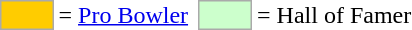<table>
<tr>
<td style="background-color:#FFCC00; border:1px solid #aaaaaa; width:2em;"></td>
<td>= <a href='#'>Pro Bowler</a> </td>
<td></td>
<td style="background-color:#CCFFCC; border:1px solid #aaaaaa; width:2em;"></td>
<td>= Hall of Famer</td>
</tr>
</table>
